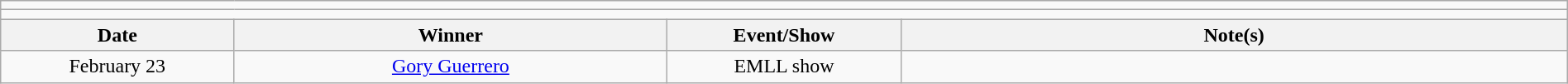<table class="wikitable" style="text-align:center; width:100%;">
<tr>
<td colspan=5></td>
</tr>
<tr>
<td colspan=5><strong></strong></td>
</tr>
<tr>
<th width=14%>Date</th>
<th width=26%>Winner</th>
<th width=14%>Event/Show</th>
<th width=40%>Note(s)</th>
</tr>
<tr>
<td>February 23</td>
<td><a href='#'>Gory Guerrero</a></td>
<td>EMLL show</td>
<td></td>
</tr>
</table>
